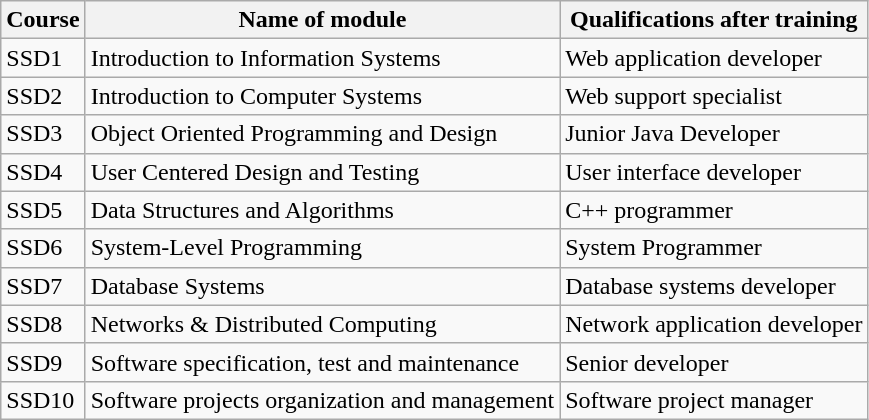<table class="wikitable">
<tr>
<th>Course</th>
<th>Name of module</th>
<th>Qualifications after training</th>
</tr>
<tr>
<td>SSD1</td>
<td>Introduction to Information Systems</td>
<td>Web application developer</td>
</tr>
<tr>
<td>SSD2</td>
<td>Introduction to Computer Systems</td>
<td>Web support specialist</td>
</tr>
<tr>
<td>SSD3</td>
<td>Object Oriented Programming and Design</td>
<td>Junior Java Developer</td>
</tr>
<tr>
<td>SSD4</td>
<td>User Centered Design and Testing</td>
<td>User interface developer</td>
</tr>
<tr>
<td>SSD5</td>
<td>Data Structures and Algorithms</td>
<td>C++ programmer</td>
</tr>
<tr>
<td>SSD6</td>
<td>System-Level Programming</td>
<td>System Programmer</td>
</tr>
<tr>
<td>SSD7</td>
<td>Database Systems</td>
<td>Database systems developer</td>
</tr>
<tr>
<td>SSD8</td>
<td>Networks & Distributed Computing</td>
<td>Network application developer</td>
</tr>
<tr>
<td>SSD9</td>
<td>Software specification, test and maintenance</td>
<td>Senior developer</td>
</tr>
<tr>
<td>SSD10</td>
<td>Software projects organization and management</td>
<td>Software project manager</td>
</tr>
</table>
